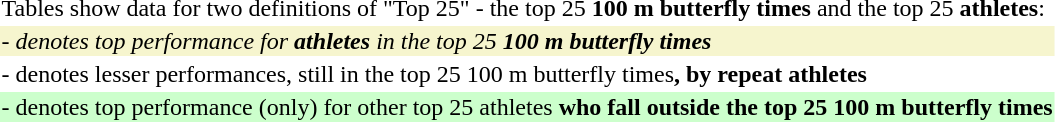<table style="wikitable">
<tr>
<td>Tables show data for two definitions of "Top 25" - the top 25 <strong>100 m butterfly times</strong> and the top 25 <strong>athletes</strong>:</td>
</tr>
<tr>
<td style="background: #f6F5CE"><em>- denotes top performance for <strong>athletes</strong> in the top 25 <strong>100 m butterfly times<strong><em></td>
</tr>
<tr>
<td></em>- denotes lesser performances, still in the top 25 </strong>100 m butterfly times<strong>, by repeat athletes<em></td>
</tr>
<tr>
<td style="background: #CCFFCC"></em>- denotes top performance (only) for other top 25 </strong>athletes<strong> who fall outside the top 25 100 m butterfly times<em></td>
</tr>
</table>
